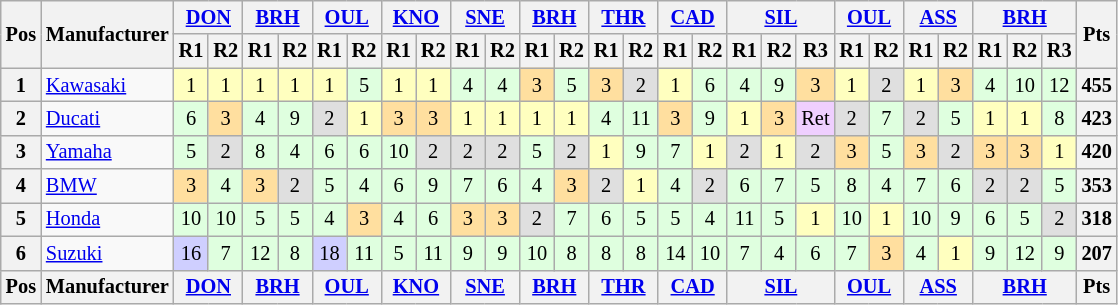<table class="wikitable" style="font-size: 85%; text-align: center;">
<tr valign="top">
<th valign="middle" rowspan=2>Pos</th>
<th valign="middle" rowspan=2>Manufacturer</th>
<th colspan=2><a href='#'>DON</a><br></th>
<th colspan=2><a href='#'>BRH</a><br></th>
<th colspan=2><a href='#'>OUL</a><br></th>
<th colspan=2><a href='#'>KNO</a><br></th>
<th colspan=2><a href='#'>SNE</a><br></th>
<th colspan=2><a href='#'>BRH</a><br></th>
<th colspan=2><a href='#'>THR</a><br></th>
<th colspan=2><a href='#'>CAD</a><br></th>
<th colspan=3><a href='#'>SIL</a><br></th>
<th colspan=2><a href='#'>OUL</a><br></th>
<th colspan=2><a href='#'>ASS</a><br></th>
<th colspan=3><a href='#'>BRH</a><br></th>
<th valign="middle" rowspan=2>Pts</th>
</tr>
<tr>
<th>R1</th>
<th>R2</th>
<th>R1</th>
<th>R2</th>
<th>R1</th>
<th>R2</th>
<th>R1</th>
<th>R2</th>
<th>R1</th>
<th>R2</th>
<th>R1</th>
<th>R2</th>
<th>R1</th>
<th>R2</th>
<th>R1</th>
<th>R2</th>
<th>R1</th>
<th>R2</th>
<th>R3</th>
<th>R1</th>
<th>R2</th>
<th>R1</th>
<th>R2</th>
<th>R1</th>
<th>R2</th>
<th>R3</th>
</tr>
<tr>
<th>1</th>
<td align="left"> <a href='#'>Kawasaki</a></td>
<td style="background:#ffffbf;">1</td>
<td style="background:#ffffbf;">1</td>
<td style="background:#ffffbf;">1</td>
<td style="background:#ffffbf;">1</td>
<td style="background:#ffffbf;">1</td>
<td style="background:#dfffdf;">5</td>
<td style="background:#ffffbf;">1</td>
<td style="background:#ffffbf;">1</td>
<td style="background:#dfffdf;">4</td>
<td style="background:#dfffdf;">4</td>
<td style="background:#ffdf9f;">3</td>
<td style="background:#dfffdf;">5</td>
<td style="background:#ffdf9f;">3</td>
<td style="background:#dfdfdf;">2</td>
<td style="background:#ffffbf;">1</td>
<td style="background:#dfffdf;">6</td>
<td style="background:#dfffdf;">4</td>
<td style="background:#dfffdf;">9</td>
<td style="background:#ffdf9f;">3</td>
<td style="background:#ffffbf;">1</td>
<td style="background:#dfdfdf;">2</td>
<td style="background:#ffffbf;">1</td>
<td style="background:#ffdf9f;">3</td>
<td style="background:#dfffdf;">4</td>
<td style="background:#dfffdf;">10</td>
<td style="background:#dfffdf;">12</td>
<th>455</th>
</tr>
<tr>
<th>2</th>
<td align="left"> <a href='#'>Ducati</a></td>
<td style="background:#dfffdf;">6</td>
<td style="background:#ffdf9f;">3</td>
<td style="background:#dfffdf;">4</td>
<td style="background:#dfffdf;">9</td>
<td style="background:#dfdfdf;">2</td>
<td style="background:#ffffbf;">1</td>
<td style="background:#ffdf9f;">3</td>
<td style="background:#ffdf9f;">3</td>
<td style="background:#ffffbf;">1</td>
<td style="background:#ffffbf;">1</td>
<td style="background:#ffffbf;">1</td>
<td style="background:#ffffbf;">1</td>
<td style="background:#dfffdf;">4</td>
<td style="background:#dfffdf;">11</td>
<td style="background:#ffdf9f;">3</td>
<td style="background:#dfffdf;">9</td>
<td style="background:#ffffbf;">1</td>
<td style="background:#ffdf9f;">3</td>
<td style="background:#efcfff;">Ret</td>
<td style="background:#dfdfdf;">2</td>
<td style="background:#dfffdf;">7</td>
<td style="background:#dfdfdf;">2</td>
<td style="background:#dfffdf;">5</td>
<td style="background:#ffffbf;">1</td>
<td style="background:#ffffbf;">1</td>
<td style="background:#dfffdf;">8</td>
<th>423</th>
</tr>
<tr>
<th>3</th>
<td align="left"> <a href='#'>Yamaha</a></td>
<td style="background:#dfffdf;">5</td>
<td style="background:#dfdfdf;">2</td>
<td style="background:#dfffdf;">8</td>
<td style="background:#dfffdf;">4</td>
<td style="background:#dfffdf;">6</td>
<td style="background:#dfffdf;">6</td>
<td style="background:#dfffdf;">10</td>
<td style="background:#dfdfdf;">2</td>
<td style="background:#dfdfdf;">2</td>
<td style="background:#dfdfdf;">2</td>
<td style="background:#dfffdf;">5</td>
<td style="background:#dfdfdf;">2</td>
<td style="background:#ffffbf;">1</td>
<td style="background:#dfffdf;">9</td>
<td style="background:#dfffdf;">7</td>
<td style="background:#ffffbf;">1</td>
<td style="background:#dfdfdf;">2</td>
<td style="background:#ffffbf;">1</td>
<td style="background:#dfdfdf;">2</td>
<td style="background:#ffdf9f;">3</td>
<td style="background:#dfffdf;">5</td>
<td style="background:#ffdf9f;">3</td>
<td style="background:#dfdfdf;">2</td>
<td style="background:#ffdf9f;">3</td>
<td style="background:#ffdf9f;">3</td>
<td style="background:#ffffbf;">1</td>
<th>420</th>
</tr>
<tr>
<th>4</th>
<td align="left"> <a href='#'>BMW</a></td>
<td style="background:#ffdf9f;">3</td>
<td style="background:#dfffdf;">4</td>
<td style="background:#ffdf9f;">3</td>
<td style="background:#dfdfdf;">2</td>
<td style="background:#dfffdf;">5</td>
<td style="background:#dfffdf;">4</td>
<td style="background:#dfffdf;">6</td>
<td style="background:#dfffdf;">9</td>
<td style="background:#dfffdf;">7</td>
<td style="background:#dfffdf;">6</td>
<td style="background:#dfffdf;">4</td>
<td style="background:#ffdf9f;">3</td>
<td style="background:#dfdfdf;">2</td>
<td style="background:#ffffbf;">1</td>
<td style="background:#dfffdf;">4</td>
<td style="background:#dfdfdf;">2</td>
<td style="background:#dfffdf;">6</td>
<td style="background:#dfffdf;">7</td>
<td style="background:#dfffdf;">5</td>
<td style="background:#dfffdf;">8</td>
<td style="background:#dfffdf;">4</td>
<td style="background:#dfffdf;">7</td>
<td style="background:#dfffdf;">6</td>
<td style="background:#dfdfdf;">2</td>
<td style="background:#dfdfdf;">2</td>
<td style="background:#dfffdf;">5</td>
<th>353</th>
</tr>
<tr>
<th>5</th>
<td align="left"> <a href='#'>Honda</a></td>
<td style="background:#dfffdf;">10</td>
<td style="background:#dfffdf;">10</td>
<td style="background:#dfffdf;">5</td>
<td style="background:#dfffdf;">5</td>
<td style="background:#dfffdf;">4</td>
<td style="background:#ffdf9f;">3</td>
<td style="background:#dfffdf;">4</td>
<td style="background:#dfffdf;">6</td>
<td style="background:#ffdf9f;">3</td>
<td style="background:#ffdf9f;">3</td>
<td style="background:#dfdfdf;">2</td>
<td style="background:#dfffdf;">7</td>
<td style="background:#dfffdf;">6</td>
<td style="background:#dfffdf;">5</td>
<td style="background:#dfffdf;">5</td>
<td style="background:#dfffdf;">4</td>
<td style="background:#dfffdf;">11</td>
<td style="background:#dfffdf;">5</td>
<td style="background:#ffffbf;">1</td>
<td style="background:#dfffdf;">10</td>
<td style="background:#ffffbf;">1</td>
<td style="background:#dfffdf;">10</td>
<td style="background:#dfffdf;">9</td>
<td style="background:#dfffdf;">6</td>
<td style="background:#dfffdf;">5</td>
<td style="background:#dfdfdf;">2</td>
<th>318</th>
</tr>
<tr>
<th>6</th>
<td align="left"> <a href='#'>Suzuki</a></td>
<td style="background:#cfcfff;">16</td>
<td style="background:#dfffdf;">7</td>
<td style="background:#dfffdf;">12</td>
<td style="background:#dfffdf;">8</td>
<td style="background:#cfcfff;">18</td>
<td style="background:#dfffdf;">11</td>
<td style="background:#dfffdf;">5</td>
<td style="background:#dfffdf;">11</td>
<td style="background:#dfffdf;">9</td>
<td style="background:#dfffdf;">9</td>
<td style="background:#dfffdf;">10</td>
<td style="background:#dfffdf;">8</td>
<td style="background:#dfffdf;">8</td>
<td style="background:#dfffdf;">8</td>
<td style="background:#dfffdf;">14</td>
<td style="background:#dfffdf;">10</td>
<td style="background:#dfffdf;">7</td>
<td style="background:#dfffdf;">4</td>
<td style="background:#dfffdf;">6</td>
<td style="background:#dfffdf;">7</td>
<td style="background:#ffdf9f;">3</td>
<td style="background:#dfffdf;">4</td>
<td style="background:#ffffbf;">1</td>
<td style="background:#dfffdf;">9</td>
<td style="background:#dfffdf;">12</td>
<td style="background:#dfffdf;">9</td>
<th>207</th>
</tr>
<tr valign="top">
<th valign="middle">Pos</th>
<th valign="middle">Manufacturer</th>
<th colspan=2><a href='#'>DON</a><br></th>
<th colspan=2><a href='#'>BRH</a><br></th>
<th colspan=2><a href='#'>OUL</a><br></th>
<th colspan=2><a href='#'>KNO</a><br></th>
<th colspan=2><a href='#'>SNE</a><br></th>
<th colspan=2><a href='#'>BRH</a><br></th>
<th colspan=2><a href='#'>THR</a><br></th>
<th colspan=2><a href='#'>CAD</a><br></th>
<th colspan=3><a href='#'>SIL</a><br></th>
<th colspan=2><a href='#'>OUL</a><br></th>
<th colspan=2><a href='#'>ASS</a><br></th>
<th colspan=3><a href='#'>BRH</a><br></th>
<th valign="middle">Pts</th>
</tr>
</table>
